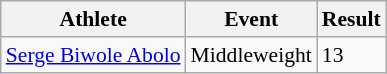<table class=wikitable style=font-size:90%>
<tr>
<th>Athlete</th>
<th>Event</th>
<th>Result</th>
</tr>
<tr>
<td><a href='#'>Serge Biwole Abolo</a></td>
<td>Middleweight</td>
<td>13</td>
</tr>
</table>
